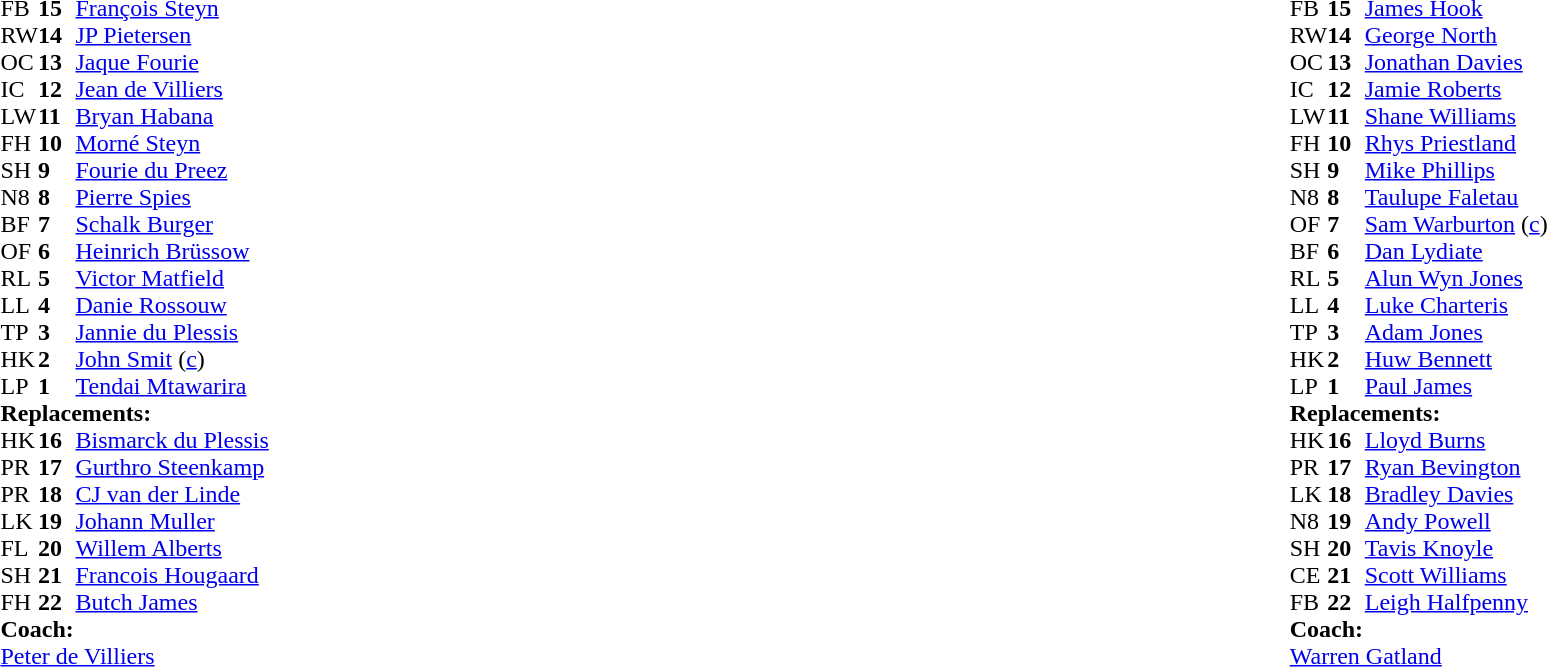<table width="100%">
<tr>
<td style="vertical-align:top" width="50%"><br><table cellspacing="0" cellpadding="0">
<tr>
<th width="25"></th>
<th width="25"></th>
</tr>
<tr>
<td>FB</td>
<td><strong>15</strong></td>
<td><a href='#'>François Steyn</a></td>
</tr>
<tr>
<td>RW</td>
<td><strong>14</strong></td>
<td><a href='#'>JP Pietersen</a></td>
</tr>
<tr>
<td>OC</td>
<td><strong>13</strong></td>
<td><a href='#'>Jaque Fourie</a></td>
</tr>
<tr>
<td>IC</td>
<td><strong>12</strong></td>
<td><a href='#'>Jean de Villiers</a></td>
<td></td>
<td></td>
</tr>
<tr>
<td>LW</td>
<td><strong>11</strong></td>
<td><a href='#'>Bryan Habana</a></td>
<td></td>
<td></td>
</tr>
<tr>
<td>FH</td>
<td><strong>10</strong></td>
<td><a href='#'>Morné Steyn</a></td>
</tr>
<tr>
<td>SH</td>
<td><strong>9</strong></td>
<td><a href='#'>Fourie du Preez</a></td>
</tr>
<tr>
<td>N8</td>
<td><strong>8</strong></td>
<td><a href='#'>Pierre Spies</a></td>
<td></td>
<td></td>
</tr>
<tr>
<td>BF</td>
<td><strong>7</strong></td>
<td><a href='#'>Schalk Burger</a></td>
</tr>
<tr>
<td>OF</td>
<td><strong>6</strong></td>
<td><a href='#'>Heinrich Brüssow</a></td>
</tr>
<tr>
<td>RL</td>
<td><strong>5</strong></td>
<td><a href='#'>Victor Matfield</a></td>
<td></td>
<td></td>
</tr>
<tr>
<td>LL</td>
<td><strong>4</strong></td>
<td><a href='#'>Danie Rossouw</a></td>
</tr>
<tr>
<td>TP</td>
<td><strong>3</strong></td>
<td><a href='#'>Jannie du Plessis</a></td>
</tr>
<tr>
<td>HK</td>
<td><strong>2</strong></td>
<td><a href='#'>John Smit</a> (<a href='#'>c</a>)</td>
<td></td>
<td></td>
</tr>
<tr>
<td>LP</td>
<td><strong>1</strong></td>
<td><a href='#'>Tendai Mtawarira</a></td>
<td></td>
<td></td>
</tr>
<tr>
<td colspan=3><strong>Replacements:</strong></td>
</tr>
<tr>
<td>HK</td>
<td><strong>16</strong></td>
<td><a href='#'>Bismarck du Plessis</a></td>
<td></td>
<td></td>
</tr>
<tr>
<td>PR</td>
<td><strong>17</strong></td>
<td><a href='#'>Gurthro Steenkamp</a></td>
<td></td>
<td></td>
</tr>
<tr>
<td>PR</td>
<td><strong>18</strong></td>
<td><a href='#'>CJ van der Linde</a></td>
</tr>
<tr>
<td>LK</td>
<td><strong>19</strong></td>
<td><a href='#'>Johann Muller</a></td>
<td></td>
<td></td>
</tr>
<tr>
<td>FL</td>
<td><strong>20</strong></td>
<td><a href='#'>Willem Alberts</a></td>
<td></td>
<td></td>
</tr>
<tr>
<td>SH</td>
<td><strong>21</strong></td>
<td><a href='#'>Francois Hougaard</a></td>
<td></td>
<td></td>
</tr>
<tr>
<td>FH</td>
<td><strong>22</strong></td>
<td><a href='#'>Butch James</a></td>
<td></td>
<td></td>
</tr>
<tr>
<td colspan=3><strong>Coach:</strong></td>
</tr>
<tr>
<td colspan="4"><a href='#'>Peter de Villiers</a></td>
</tr>
</table>
</td>
<td style="vertical-align:top"></td>
<td style="vertical-align:top" width="50%"><br><table cellspacing="0" cellpadding="0" align="center">
<tr>
<th width="25"></th>
<th width="25"></th>
</tr>
<tr>
<td>FB</td>
<td><strong>15</strong></td>
<td><a href='#'>James Hook</a></td>
</tr>
<tr>
<td>RW</td>
<td><strong>14</strong></td>
<td><a href='#'>George North</a></td>
</tr>
<tr>
<td>OC</td>
<td><strong>13</strong></td>
<td><a href='#'>Jonathan Davies</a></td>
</tr>
<tr>
<td>IC</td>
<td><strong>12</strong></td>
<td><a href='#'>Jamie Roberts</a></td>
</tr>
<tr>
<td>LW</td>
<td><strong>11</strong></td>
<td><a href='#'>Shane Williams</a></td>
</tr>
<tr>
<td>FH</td>
<td><strong>10</strong></td>
<td><a href='#'>Rhys Priestland</a></td>
</tr>
<tr>
<td>SH</td>
<td><strong>9</strong></td>
<td><a href='#'>Mike Phillips</a></td>
</tr>
<tr>
<td>N8</td>
<td><strong>8</strong></td>
<td><a href='#'>Taulupe Faletau</a></td>
</tr>
<tr>
<td>OF</td>
<td><strong>7</strong></td>
<td><a href='#'>Sam Warburton</a> (<a href='#'>c</a>)</td>
</tr>
<tr>
<td>BF</td>
<td><strong>6</strong></td>
<td><a href='#'>Dan Lydiate</a></td>
</tr>
<tr>
<td>RL</td>
<td><strong>5</strong></td>
<td><a href='#'>Alun Wyn Jones</a></td>
<td></td>
<td></td>
</tr>
<tr>
<td>LL</td>
<td><strong>4</strong></td>
<td><a href='#'>Luke Charteris</a></td>
</tr>
<tr>
<td>TP</td>
<td><strong>3</strong></td>
<td><a href='#'>Adam Jones</a></td>
</tr>
<tr>
<td>HK</td>
<td><strong>2</strong></td>
<td><a href='#'>Huw Bennett</a></td>
</tr>
<tr>
<td>LP</td>
<td><strong>1</strong></td>
<td><a href='#'>Paul James</a></td>
</tr>
<tr>
<td colspan=3><strong>Replacements:</strong></td>
</tr>
<tr>
<td>HK</td>
<td><strong>16</strong></td>
<td><a href='#'>Lloyd Burns</a></td>
</tr>
<tr>
<td>PR</td>
<td><strong>17</strong></td>
<td><a href='#'>Ryan Bevington</a></td>
</tr>
<tr>
<td>LK</td>
<td><strong>18</strong></td>
<td><a href='#'>Bradley Davies</a></td>
<td></td>
<td></td>
</tr>
<tr>
<td>N8</td>
<td><strong>19</strong></td>
<td><a href='#'>Andy Powell</a></td>
</tr>
<tr>
<td>SH</td>
<td><strong>20</strong></td>
<td><a href='#'>Tavis Knoyle</a></td>
</tr>
<tr>
<td>CE</td>
<td><strong>21</strong></td>
<td><a href='#'>Scott Williams</a></td>
</tr>
<tr>
<td>FB</td>
<td><strong>22</strong></td>
<td><a href='#'>Leigh Halfpenny</a></td>
</tr>
<tr>
<td colspan=3><strong>Coach:</strong></td>
</tr>
<tr>
<td colspan="4"> <a href='#'>Warren Gatland</a></td>
</tr>
</table>
</td>
</tr>
</table>
